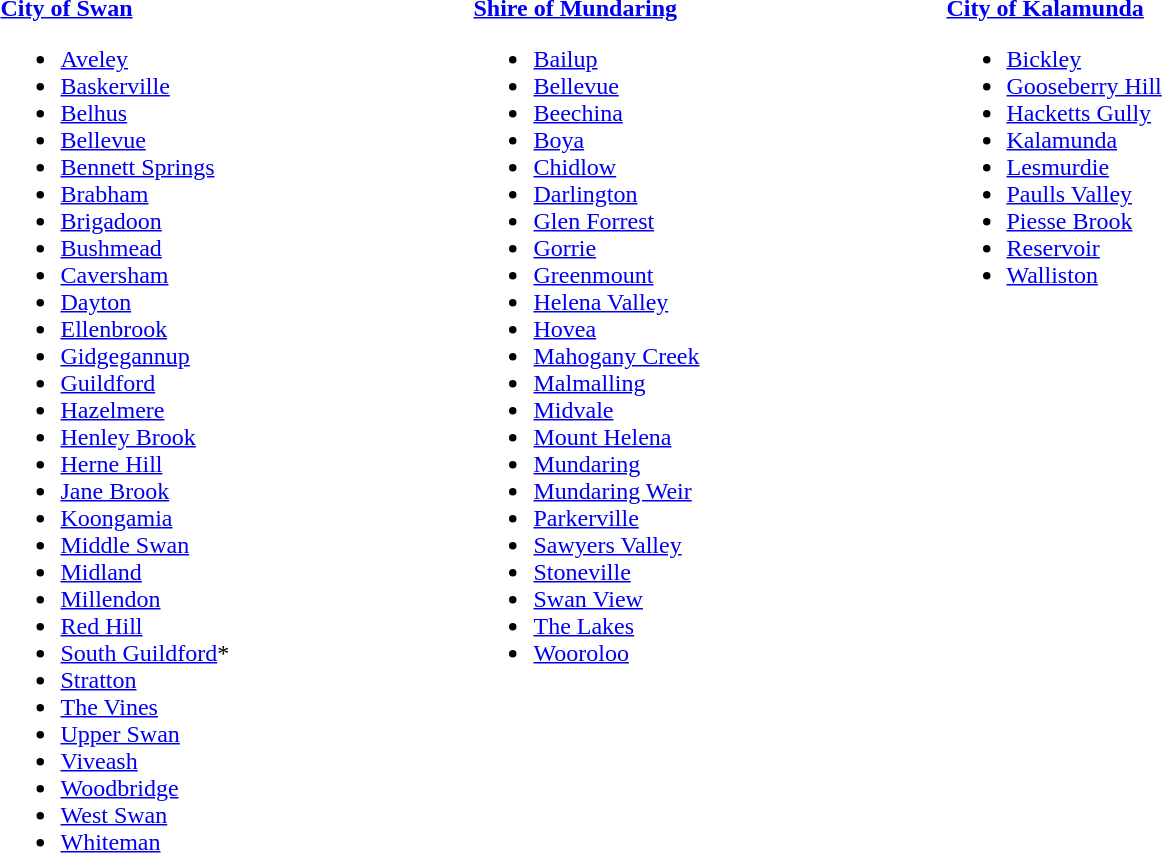<table width="75%">
<tr valign="top">
<td width="33%"><strong><a href='#'>City of Swan</a></strong><br><ul><li><a href='#'>Aveley</a></li><li><a href='#'>Baskerville</a></li><li><a href='#'>Belhus</a></li><li><a href='#'>Bellevue</a></li><li><a href='#'>Bennett Springs</a></li><li><a href='#'>Brabham</a></li><li><a href='#'>Brigadoon</a></li><li><a href='#'>Bushmead</a></li><li><a href='#'>Caversham</a></li><li><a href='#'>Dayton</a></li><li><a href='#'>Ellenbrook</a></li><li><a href='#'>Gidgegannup</a></li><li><a href='#'>Guildford</a></li><li><a href='#'>Hazelmere</a></li><li><a href='#'>Henley Brook</a></li><li><a href='#'>Herne Hill</a></li><li><a href='#'>Jane Brook</a></li><li><a href='#'>Koongamia</a></li><li><a href='#'>Middle Swan</a></li><li><a href='#'>Midland</a></li><li><a href='#'>Millendon</a></li><li><a href='#'>Red Hill</a></li><li><a href='#'>South Guildford</a>*</li><li><a href='#'>Stratton</a></li><li><a href='#'>The Vines</a></li><li><a href='#'>Upper Swan</a></li><li><a href='#'>Viveash</a></li><li><a href='#'>Woodbridge</a></li><li><a href='#'>West Swan</a></li><li><a href='#'>Whiteman</a></li></ul></td>
<td width="33%"><strong><a href='#'>Shire of Mundaring</a></strong><br><ul><li><a href='#'>Bailup</a></li><li><a href='#'>Bellevue</a></li><li><a href='#'>Beechina</a></li><li><a href='#'>Boya</a></li><li><a href='#'>Chidlow</a></li><li><a href='#'>Darlington</a></li><li><a href='#'>Glen Forrest</a></li><li><a href='#'>Gorrie</a></li><li><a href='#'>Greenmount</a></li><li><a href='#'>Helena Valley</a></li><li><a href='#'>Hovea</a></li><li><a href='#'>Mahogany Creek</a></li><li><a href='#'>Malmalling</a></li><li><a href='#'>Midvale</a></li><li><a href='#'>Mount Helena</a></li><li><a href='#'>Mundaring</a></li><li><a href='#'>Mundaring Weir</a></li><li><a href='#'>Parkerville</a></li><li><a href='#'>Sawyers Valley</a></li><li><a href='#'>Stoneville</a></li><li><a href='#'>Swan View</a></li><li><a href='#'>The Lakes</a></li><li><a href='#'>Wooroloo</a></li></ul></td>
<td width="33%"><strong><a href='#'>City of Kalamunda</a></strong><br><ul><li><a href='#'>Bickley</a></li><li><a href='#'>Gooseberry Hill</a></li><li><a href='#'>Hacketts Gully</a></li><li><a href='#'>Kalamunda</a></li><li><a href='#'>Lesmurdie</a></li><li><a href='#'>Paulls Valley</a></li><li><a href='#'>Piesse Brook</a></li><li><a href='#'>Reservoir</a></li><li><a href='#'>Walliston</a></li></ul></td>
</tr>
</table>
